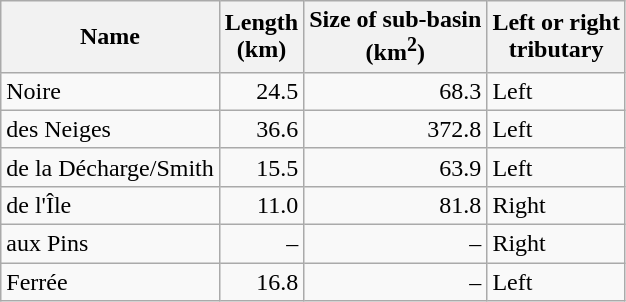<table class="wikitable sortable">
<tr>
<th>Name</th>
<th>Length<br>(km)</th>
<th>Size of sub-basin<br>(km<sup>2</sup>)</th>
<th>Left or right<br>tributary</th>
</tr>
<tr>
<td>Noire</td>
<td align="right">24.5</td>
<td align="right">68.3</td>
<td>Left</td>
</tr>
<tr>
<td>des Neiges</td>
<td align="right">36.6</td>
<td align="right">372.8</td>
<td>Left</td>
</tr>
<tr>
<td>de la Décharge/Smith</td>
<td align="right">15.5</td>
<td align="right">63.9</td>
<td>Left</td>
</tr>
<tr>
<td>de l'Île</td>
<td align="right">11.0</td>
<td align="right">81.8</td>
<td>Right</td>
</tr>
<tr>
<td>aux Pins</td>
<td align="right">–</td>
<td align="right">–</td>
<td>Right</td>
</tr>
<tr>
<td>Ferrée</td>
<td align="right">16.8</td>
<td align="right">–</td>
<td>Left</td>
</tr>
</table>
